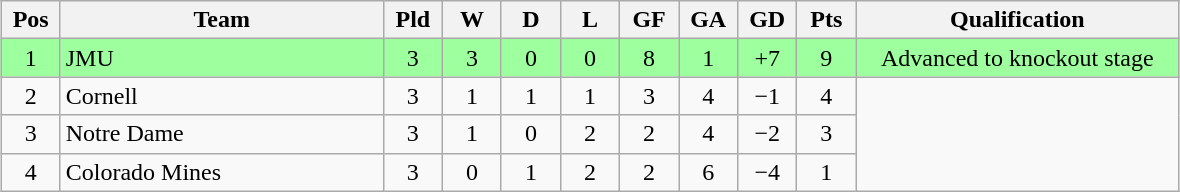<table class="wikitable" style="text-align:center; margin: 1em auto">
<tr>
<th style=width:2em>Pos</th>
<th style=width:13em>Team</th>
<th style=width:2em>Pld</th>
<th style=width:2em>W</th>
<th style=width:2em>D</th>
<th style=width:2em>L</th>
<th style=width:2em>GF</th>
<th style=width:2em>GA</th>
<th style=width:2em>GD</th>
<th style=width:2em>Pts</th>
<th style=width:13em>Qualification</th>
</tr>
<tr bgcolor="#9eff9e">
<td>1</td>
<td style="text-align:left">JMU</td>
<td>3</td>
<td>3</td>
<td>0</td>
<td>0</td>
<td>8</td>
<td>1</td>
<td>+7</td>
<td>9</td>
<td>Advanced to knockout stage</td>
</tr>
<tr>
<td>2</td>
<td style="text-align:left">Cornell</td>
<td>3</td>
<td>1</td>
<td>1</td>
<td>1</td>
<td>3</td>
<td>4</td>
<td>−1</td>
<td>4</td>
<td rowspan="3"></td>
</tr>
<tr>
<td>3</td>
<td style="text-align:left">Notre Dame</td>
<td>3</td>
<td>1</td>
<td>0</td>
<td>2</td>
<td>2</td>
<td>4</td>
<td>−2</td>
<td>3</td>
</tr>
<tr>
<td>4</td>
<td style="text-align:left">Colorado Mines</td>
<td>3</td>
<td>0</td>
<td>1</td>
<td>2</td>
<td>2</td>
<td>6</td>
<td>−4</td>
<td>1</td>
</tr>
</table>
